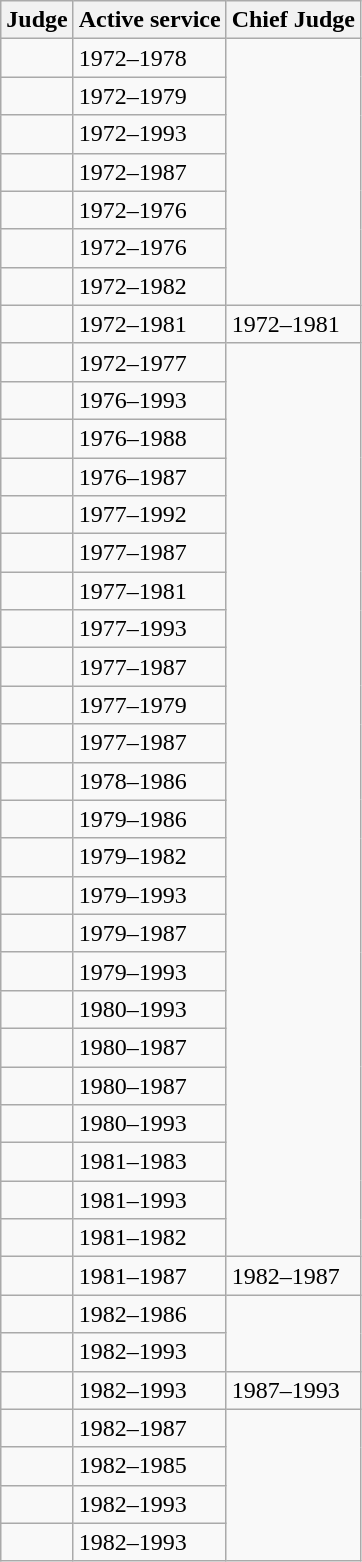<table class="wikitable sortable">
<tr valign=bottom>
<th>Judge</th>
<th>Active service</th>
<th>Chief Judge</th>
</tr>
<tr>
<td></td>
<td>1972–1978</td>
</tr>
<tr>
<td></td>
<td>1972–1979</td>
</tr>
<tr>
<td></td>
<td>1972–1993</td>
</tr>
<tr>
<td></td>
<td>1972–1987</td>
</tr>
<tr>
<td></td>
<td>1972–1976</td>
</tr>
<tr>
<td></td>
<td>1972–1976</td>
</tr>
<tr>
<td></td>
<td>1972–1982</td>
</tr>
<tr>
<td></td>
<td>1972–1981</td>
<td>1972–1981</td>
</tr>
<tr>
<td></td>
<td>1972–1977</td>
</tr>
<tr>
<td></td>
<td>1976–1993</td>
</tr>
<tr>
<td></td>
<td>1976–1988</td>
</tr>
<tr>
<td></td>
<td>1976–1987</td>
</tr>
<tr>
<td></td>
<td>1977–1992</td>
</tr>
<tr>
<td></td>
<td>1977–1987</td>
</tr>
<tr>
<td></td>
<td>1977–1981</td>
</tr>
<tr>
<td></td>
<td>1977–1993</td>
</tr>
<tr>
<td></td>
<td>1977–1987</td>
</tr>
<tr>
<td></td>
<td>1977–1979</td>
</tr>
<tr>
<td></td>
<td>1977–1987</td>
</tr>
<tr>
<td></td>
<td>1978–1986</td>
</tr>
<tr>
<td></td>
<td>1979–1986</td>
</tr>
<tr>
<td></td>
<td>1979–1982</td>
</tr>
<tr>
<td></td>
<td>1979–1993</td>
</tr>
<tr>
<td></td>
<td>1979–1987</td>
</tr>
<tr>
<td></td>
<td>1979–1993</td>
</tr>
<tr>
<td></td>
<td>1980–1993</td>
</tr>
<tr>
<td></td>
<td>1980–1987</td>
</tr>
<tr>
<td></td>
<td>1980–1987</td>
</tr>
<tr>
<td></td>
<td>1980–1993</td>
</tr>
<tr>
<td></td>
<td>1981–1983</td>
</tr>
<tr>
<td></td>
<td>1981–1993</td>
</tr>
<tr>
<td></td>
<td>1981–1982</td>
</tr>
<tr>
<td></td>
<td>1981–1987</td>
<td>1982–1987</td>
</tr>
<tr>
<td></td>
<td>1982–1986</td>
</tr>
<tr>
<td></td>
<td>1982–1993</td>
</tr>
<tr>
<td></td>
<td>1982–1993</td>
<td>1987–1993</td>
</tr>
<tr>
<td></td>
<td>1982–1987</td>
</tr>
<tr>
<td></td>
<td>1982–1985</td>
</tr>
<tr>
<td></td>
<td>1982–1993</td>
</tr>
<tr>
<td></td>
<td>1982–1993</td>
</tr>
</table>
